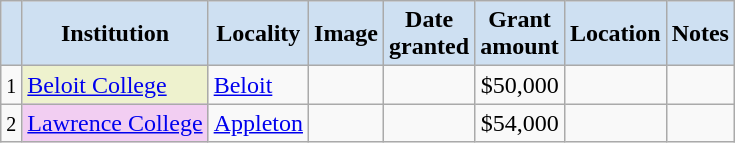<table class="wikitable sortable" align="center">
<tr>
<th style="background-color:#CEE0F2;"></th>
<th style="background-color:#CEE0F2;">Institution</th>
<th style="background-color:#CEE0F2;">Locality</th>
<th style="background-color:#CEE0F2;" class="unsortable">Image</th>
<th style="background-color:#CEE0F2;">Date<br>granted</th>
<th style="background-color:#CEE0F2;">Grant<br>amount</th>
<th style="background-color:#CEE0F2;">Location</th>
<th style="background-color:#CEE0F2;" class="unsortable">Notes</th>
</tr>
<tr ->
<td align=center><small>1</small></td>
<td style="background-color:#EEF2CE;"><a href='#'>Beloit College</a></td>
<td><a href='#'>Beloit</a></td>
<td></td>
<td></td>
<td align=right>$50,000</td>
<td></td>
<td></td>
</tr>
<tr ->
<td align=center><small>2</small></td>
<td style="background-color:#F2CEF2;"><a href='#'>Lawrence College</a></td>
<td><a href='#'>Appleton</a></td>
<td></td>
<td></td>
<td align=right>$54,000</td>
<td></td>
<td></td>
</tr>
</table>
